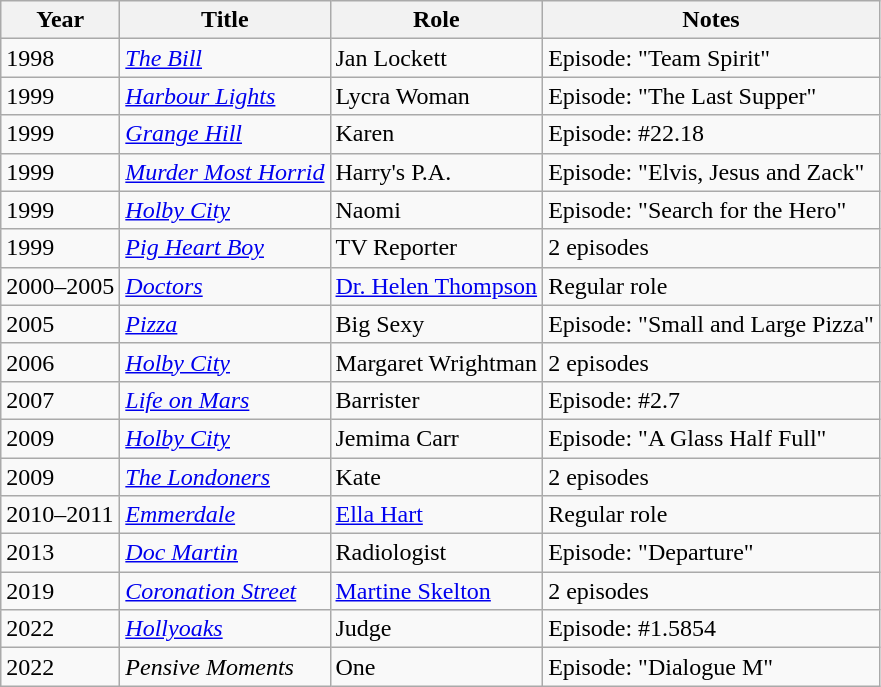<table class="wikitable sortable">
<tr>
<th>Year</th>
<th>Title</th>
<th>Role</th>
<th>Notes</th>
</tr>
<tr>
<td>1998</td>
<td><em><a href='#'>The Bill</a></em></td>
<td>Jan Lockett</td>
<td>Episode: "Team Spirit"</td>
</tr>
<tr>
<td>1999</td>
<td><em><a href='#'>Harbour Lights</a></em></td>
<td>Lycra Woman</td>
<td>Episode: "The Last Supper"</td>
</tr>
<tr>
<td>1999</td>
<td><em><a href='#'>Grange Hill</a></em></td>
<td>Karen</td>
<td>Episode: #22.18</td>
</tr>
<tr>
<td>1999</td>
<td><em><a href='#'>Murder Most Horrid</a></em></td>
<td>Harry's P.A.</td>
<td>Episode: "Elvis, Jesus and Zack"</td>
</tr>
<tr>
<td>1999</td>
<td><em><a href='#'>Holby City</a></em></td>
<td>Naomi</td>
<td>Episode: "Search for the Hero"</td>
</tr>
<tr>
<td>1999</td>
<td><em><a href='#'>Pig Heart Boy</a></em></td>
<td>TV Reporter</td>
<td>2 episodes</td>
</tr>
<tr>
<td>2000–2005</td>
<td><em><a href='#'>Doctors</a></em></td>
<td><a href='#'>Dr. Helen Thompson</a></td>
<td>Regular role</td>
</tr>
<tr>
<td>2005</td>
<td><em><a href='#'>Pizza</a></em></td>
<td>Big Sexy</td>
<td>Episode: "Small and Large Pizza"</td>
</tr>
<tr>
<td>2006</td>
<td><em><a href='#'>Holby City</a></em></td>
<td>Margaret Wrightman</td>
<td>2 episodes</td>
</tr>
<tr>
<td>2007</td>
<td><em><a href='#'>Life on Mars</a></em></td>
<td>Barrister</td>
<td>Episode: #2.7</td>
</tr>
<tr>
<td>2009</td>
<td><em><a href='#'>Holby City</a></em></td>
<td>Jemima Carr</td>
<td>Episode: "A Glass Half Full"</td>
</tr>
<tr>
<td>2009</td>
<td><em><a href='#'>The Londoners</a></em></td>
<td>Kate</td>
<td>2 episodes</td>
</tr>
<tr>
<td>2010–2011</td>
<td><em><a href='#'>Emmerdale</a></em></td>
<td><a href='#'>Ella Hart</a></td>
<td>Regular role</td>
</tr>
<tr>
<td>2013</td>
<td><em><a href='#'>Doc Martin</a></em></td>
<td>Radiologist</td>
<td>Episode: "Departure"</td>
</tr>
<tr>
<td>2019</td>
<td><em><a href='#'>Coronation Street</a></em></td>
<td><a href='#'>Martine Skelton</a></td>
<td>2 episodes</td>
</tr>
<tr>
<td>2022</td>
<td><em><a href='#'>Hollyoaks</a></em></td>
<td>Judge</td>
<td>Episode: #1.5854</td>
</tr>
<tr>
<td>2022</td>
<td><em>Pensive Moments</em></td>
<td>One</td>
<td>Episode: "Dialogue M"</td>
</tr>
</table>
